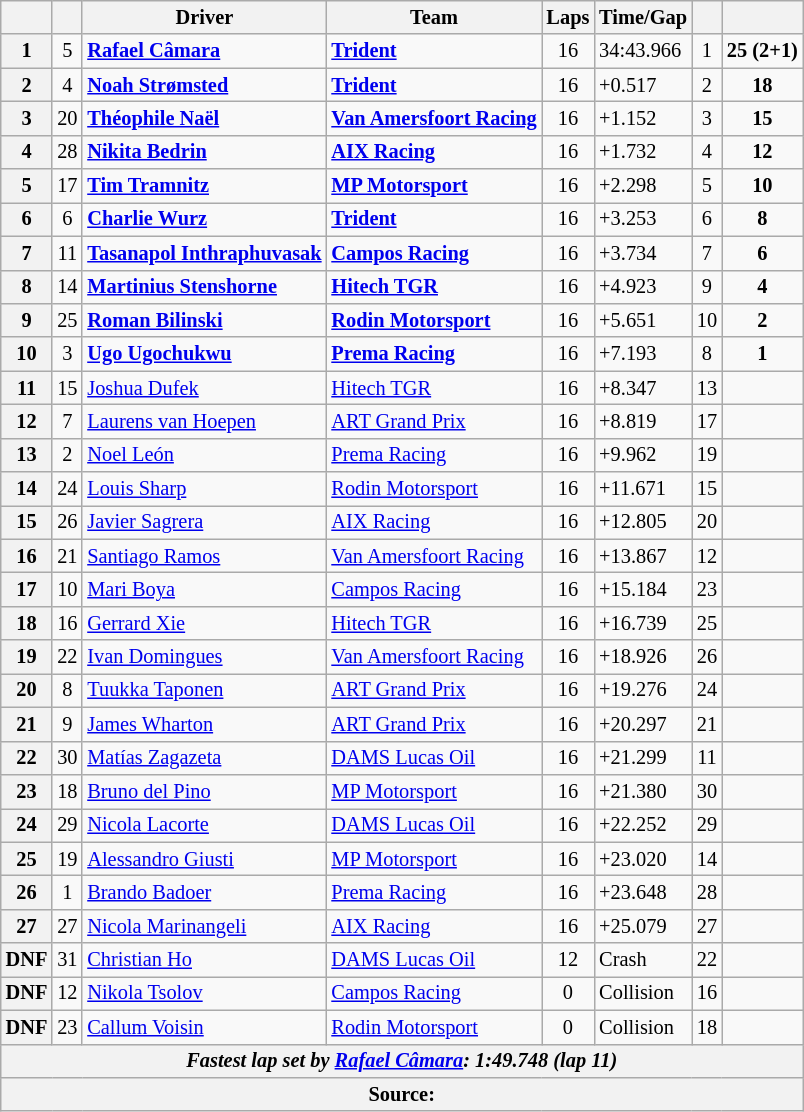<table class="wikitable" style="font-size:85%">
<tr>
<th></th>
<th></th>
<th>Driver</th>
<th>Team</th>
<th>Laps</th>
<th>Time/Gap</th>
<th></th>
<th></th>
</tr>
<tr>
<th>1</th>
<td align="center">5</td>
<td> <strong><a href='#'>Rafael Câmara</a></strong></td>
<td><strong><a href='#'>Trident</a></strong></td>
<td align="center">16</td>
<td>34:43.966</td>
<td align="center">1</td>
<td align="center"><strong>25 (2+1)</strong></td>
</tr>
<tr>
<th>2</th>
<td align="center">4</td>
<td> <strong><a href='#'>Noah Strømsted</a></strong></td>
<td><strong><a href='#'>Trident</a></strong></td>
<td align="center">16</td>
<td>+0.517</td>
<td align="center">2</td>
<td align="center"><strong>18</strong></td>
</tr>
<tr>
<th>3</th>
<td align="center">20</td>
<td> <strong><a href='#'>Théophile Naël</a></strong></td>
<td><strong><a href='#'>Van Amersfoort Racing</a></strong></td>
<td align="center">16</td>
<td>+1.152</td>
<td align="center">3</td>
<td align="center"><strong>15</strong></td>
</tr>
<tr>
<th>4</th>
<td align="center">28</td>
<td> <strong><a href='#'>Nikita Bedrin</a></strong></td>
<td><strong><a href='#'>AIX Racing</a></strong></td>
<td align="center">16</td>
<td>+1.732</td>
<td align="center">4</td>
<td align="center"><strong>12</strong></td>
</tr>
<tr>
<th>5</th>
<td align="center">17</td>
<td> <strong><a href='#'>Tim Tramnitz</a></strong></td>
<td><strong><a href='#'>MP Motorsport</a></strong></td>
<td align="center">16</td>
<td>+2.298</td>
<td align="center">5</td>
<td align="center"><strong>10</strong></td>
</tr>
<tr>
<th>6</th>
<td align="center">6</td>
<td> <strong><a href='#'>Charlie Wurz</a></strong></td>
<td><strong><a href='#'>Trident</a></strong></td>
<td align="center">16</td>
<td>+3.253</td>
<td align="center">6</td>
<td align="center"><strong>8</strong></td>
</tr>
<tr>
<th>7</th>
<td align="center">11</td>
<td> <strong><a href='#'>Tasanapol Inthraphuvasak</a></strong></td>
<td><strong><a href='#'>Campos Racing</a></strong></td>
<td align="center">16</td>
<td>+3.734</td>
<td align="center">7</td>
<td align="center"><strong>6</strong></td>
</tr>
<tr>
<th>8</th>
<td align="center">14</td>
<td> <strong><a href='#'>Martinius Stenshorne</a></strong></td>
<td><strong><a href='#'>Hitech TGR</a></strong></td>
<td align="center">16</td>
<td>+4.923</td>
<td align="center">9</td>
<td align="center"><strong>4</strong></td>
</tr>
<tr>
<th>9</th>
<td align="center">25</td>
<td> <strong><a href='#'>Roman Bilinski</a></strong></td>
<td><strong><a href='#'>Rodin Motorsport</a></strong></td>
<td align="center">16</td>
<td>+5.651</td>
<td align="center">10</td>
<td align="center"><strong>2</strong></td>
</tr>
<tr>
<th>10</th>
<td align="center">3</td>
<td> <strong><a href='#'>Ugo Ugochukwu</a></strong></td>
<td><strong><a href='#'>Prema Racing</a></strong></td>
<td align="center">16</td>
<td>+7.193</td>
<td align="center">8</td>
<td align="center"><strong>1</strong></td>
</tr>
<tr>
<th>11</th>
<td align="center">15</td>
<td> <a href='#'>Joshua Dufek</a></td>
<td><a href='#'>Hitech TGR</a></td>
<td align="center">16</td>
<td>+8.347</td>
<td align="center">13</td>
<td align="center"></td>
</tr>
<tr>
<th>12</th>
<td align="center">7</td>
<td> <a href='#'>Laurens van Hoepen</a></td>
<td><a href='#'>ART Grand Prix</a></td>
<td align="center">16</td>
<td>+8.819</td>
<td align="center">17</td>
<td align="center"></td>
</tr>
<tr>
<th>13</th>
<td align="center">2</td>
<td> <a href='#'>Noel León</a></td>
<td><a href='#'>Prema Racing</a></td>
<td align="center">16</td>
<td>+9.962</td>
<td align="center">19</td>
<td align="center"></td>
</tr>
<tr>
<th>14</th>
<td align="center">24</td>
<td> <a href='#'>Louis Sharp</a></td>
<td><a href='#'>Rodin Motorsport</a></td>
<td align="center">16</td>
<td>+11.671</td>
<td align="center">15</td>
<td align="center"></td>
</tr>
<tr>
<th>15</th>
<td align="center">26</td>
<td> <a href='#'>Javier Sagrera</a></td>
<td><a href='#'>AIX Racing</a></td>
<td align="center">16</td>
<td>+12.805</td>
<td align="center">20</td>
<td align="center"></td>
</tr>
<tr>
<th>16</th>
<td align="center">21</td>
<td> <a href='#'>Santiago Ramos</a></td>
<td><a href='#'>Van Amersfoort Racing</a></td>
<td align="center">16</td>
<td>+13.867</td>
<td align="center">12</td>
<td align="center"></td>
</tr>
<tr>
<th>17</th>
<td align="center">10</td>
<td> <a href='#'>Mari Boya</a></td>
<td><a href='#'>Campos Racing</a></td>
<td align="center">16</td>
<td>+15.184</td>
<td align="center">23</td>
<td align="center"></td>
</tr>
<tr>
<th>18</th>
<td align="center">16</td>
<td> <a href='#'>Gerrard Xie</a></td>
<td><a href='#'>Hitech TGR</a></td>
<td align="center">16</td>
<td>+16.739</td>
<td align="center">25</td>
<td align="center"></td>
</tr>
<tr>
<th>19</th>
<td align="center">22</td>
<td> <a href='#'>Ivan Domingues</a></td>
<td><a href='#'>Van Amersfoort Racing</a></td>
<td align="center">16</td>
<td>+18.926</td>
<td align="center">26</td>
<td align="center"></td>
</tr>
<tr>
<th>20</th>
<td align="center">8</td>
<td> <a href='#'>Tuukka Taponen</a></td>
<td><a href='#'>ART Grand Prix</a></td>
<td align="center">16</td>
<td>+19.276</td>
<td align="center">24</td>
<td align="center"></td>
</tr>
<tr>
<th>21</th>
<td align="center">9</td>
<td> <a href='#'>James Wharton</a></td>
<td><a href='#'>ART Grand Prix</a></td>
<td align="center">16</td>
<td>+20.297</td>
<td align="center">21</td>
<td align="center"></td>
</tr>
<tr>
<th>22</th>
<td align="center">30</td>
<td> <a href='#'>Matías Zagazeta</a></td>
<td><a href='#'>DAMS Lucas Oil</a></td>
<td align="center">16</td>
<td>+21.299</td>
<td align="center">11</td>
<td align="center"></td>
</tr>
<tr>
<th>23</th>
<td align="center">18</td>
<td> <a href='#'>Bruno del Pino</a></td>
<td><a href='#'>MP Motorsport</a></td>
<td align="center">16</td>
<td>+21.380</td>
<td align="center">30</td>
<td align="center"></td>
</tr>
<tr>
<th>24</th>
<td align="center">29</td>
<td> <a href='#'>Nicola Lacorte</a></td>
<td><a href='#'>DAMS Lucas Oil</a></td>
<td align="center">16</td>
<td>+22.252</td>
<td align="center">29</td>
<td align="center"></td>
</tr>
<tr>
<th>25</th>
<td align="center">19</td>
<td> <a href='#'>Alessandro Giusti</a></td>
<td><a href='#'>MP Motorsport</a></td>
<td align="center">16</td>
<td>+23.020</td>
<td align="center">14</td>
<td align="center"></td>
</tr>
<tr>
<th>26</th>
<td align="center">1</td>
<td> <a href='#'>Brando Badoer</a></td>
<td><a href='#'>Prema Racing</a></td>
<td align="center">16</td>
<td>+23.648</td>
<td align="center">28</td>
<td align="center"></td>
</tr>
<tr>
<th>27</th>
<td align="center">27</td>
<td> <a href='#'>Nicola Marinangeli</a></td>
<td><a href='#'>AIX Racing</a></td>
<td align="center">16</td>
<td>+25.079</td>
<td align="center">27</td>
<td align="center"></td>
</tr>
<tr>
<th>DNF</th>
<td align="center">31</td>
<td> <a href='#'>Christian Ho</a></td>
<td><a href='#'>DAMS Lucas Oil</a></td>
<td align="center">12</td>
<td>Crash</td>
<td align="center">22</td>
<td align="center"></td>
</tr>
<tr>
<th>DNF</th>
<td align="center">12</td>
<td> <a href='#'>Nikola Tsolov</a></td>
<td><a href='#'>Campos Racing</a></td>
<td align="center">0</td>
<td>Collision</td>
<td align="center">16</td>
<td align="center"></td>
</tr>
<tr>
<th>DNF</th>
<td align="center">23</td>
<td> <a href='#'>Callum Voisin</a></td>
<td><a href='#'>Rodin Motorsport</a></td>
<td align="center">0</td>
<td>Collision</td>
<td align="center">18</td>
<td align="center"></td>
</tr>
<tr>
<th colspan="8"><em>Fastest lap set by  <a href='#'>Rafael Câmara</a>: 1:49.748 (lap 11)</em></th>
</tr>
<tr>
<th colspan="8">Source:</th>
</tr>
</table>
